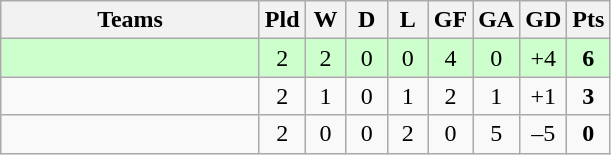<table class="wikitable" style="text-align: center;">
<tr>
<th width=165>Teams</th>
<th width=20>Pld</th>
<th width=20>W</th>
<th width=20>D</th>
<th width=20>L</th>
<th width=20>GF</th>
<th width=20>GA</th>
<th width=20>GD</th>
<th width=20>Pts</th>
</tr>
<tr align=center style="background:#ccffcc;">
<td style="text-align:left;"></td>
<td>2</td>
<td>2</td>
<td>0</td>
<td>0</td>
<td>4</td>
<td>0</td>
<td>+4</td>
<td><strong>6</strong></td>
</tr>
<tr align=center>
<td style="text-align:left;"></td>
<td>2</td>
<td>1</td>
<td>0</td>
<td>1</td>
<td>2</td>
<td>1</td>
<td>+1</td>
<td><strong>3</strong></td>
</tr>
<tr align=center>
<td style="text-align:left;"></td>
<td>2</td>
<td>0</td>
<td>0</td>
<td>2</td>
<td>0</td>
<td>5</td>
<td>–5</td>
<td><strong>0</strong></td>
</tr>
</table>
